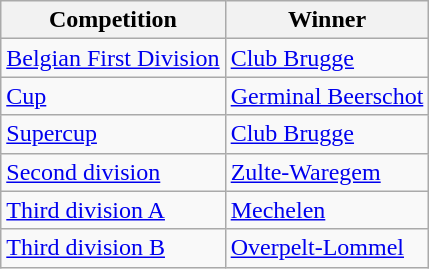<table class="wikitable">
<tr>
<th>Competition</th>
<th>Winner</th>
</tr>
<tr>
<td><a href='#'>Belgian First Division</a></td>
<td><a href='#'>Club Brugge</a></td>
</tr>
<tr>
<td><a href='#'>Cup</a></td>
<td><a href='#'>Germinal Beerschot</a></td>
</tr>
<tr>
<td><a href='#'>Supercup</a></td>
<td><a href='#'>Club Brugge</a></td>
</tr>
<tr>
<td><a href='#'>Second division</a></td>
<td><a href='#'>Zulte-Waregem</a></td>
</tr>
<tr>
<td><a href='#'>Third division A</a></td>
<td><a href='#'>Mechelen</a></td>
</tr>
<tr>
<td><a href='#'>Third division B</a></td>
<td><a href='#'>Overpelt-Lommel</a></td>
</tr>
</table>
